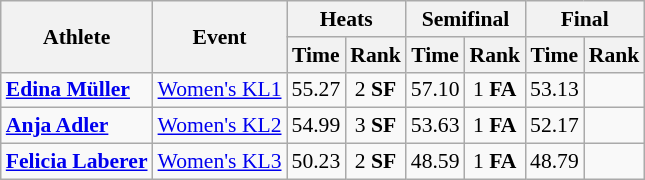<table class="wikitable" style="font-size:90%">
<tr>
<th rowspan="2">Athlete</th>
<th rowspan="2">Event</th>
<th colspan="2">Heats</th>
<th colspan="2">Semifinal</th>
<th colspan="2">Final</th>
</tr>
<tr>
<th>Time</th>
<th>Rank</th>
<th>Time</th>
<th>Rank</th>
<th>Time</th>
<th>Rank</th>
</tr>
<tr align=center>
<td align=left><strong><a href='#'>Edina Müller</a></strong></td>
<td align=left><a href='#'>Women's KL1</a></td>
<td>55.27</td>
<td>2 <strong>SF</strong></td>
<td>57.10</td>
<td>1 <strong>FA</strong></td>
<td>53.13</td>
<td></td>
</tr>
<tr align=center>
<td align=left><strong><a href='#'>Anja Adler</a></strong></td>
<td align=left><a href='#'>Women's KL2</a></td>
<td>54.99</td>
<td>3 <strong>SF</strong></td>
<td>53.63</td>
<td>1 <strong>FA</strong></td>
<td>52.17</td>
<td></td>
</tr>
<tr align=center>
<td align=left><strong><a href='#'>Felicia Laberer</a></strong></td>
<td align=left><a href='#'>Women's KL3</a></td>
<td>50.23</td>
<td>2 <strong>SF</strong></td>
<td>48.59</td>
<td>1 <strong>FA</strong></td>
<td>48.79</td>
<td></td>
</tr>
</table>
